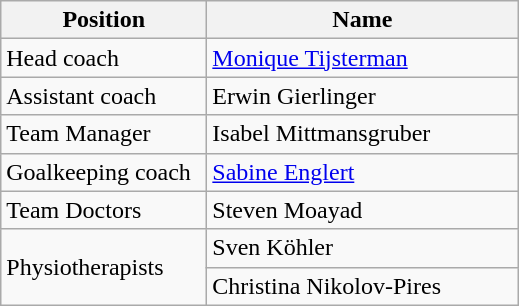<table class="wikitable">
<tr>
<th>Position</th>
<th>Name</th>
</tr>
<tr>
<td width=130>Head coach</td>
<td width=200> <a href='#'>Monique Tijsterman</a></td>
</tr>
<tr>
<td>Assistant coach</td>
<td> Erwin Gierlinger</td>
</tr>
<tr>
<td>Team Manager</td>
<td> Isabel Mittmansgruber</td>
</tr>
<tr>
<td>Goalkeeping coach</td>
<td> <a href='#'>Sabine Englert</a></td>
</tr>
<tr>
<td>Team Doctors</td>
<td> Steven Moayad</td>
</tr>
<tr>
<td rowspan=3>Physiotherapists</td>
<td> Sven Köhler</td>
</tr>
<tr>
<td> Christina Nikolov-Pires</td>
</tr>
</table>
